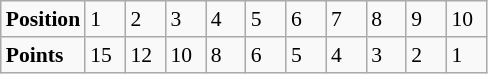<table class="wikitable" style="font-size: 90%;">
<tr>
<td><strong>Position</strong></td>
<td width=20>1</td>
<td width=20>2</td>
<td width=20>3</td>
<td width=20>4</td>
<td width=20>5</td>
<td width=20>6</td>
<td width=20>7</td>
<td width=20>8</td>
<td width=20>9</td>
<td width=20>10</td>
</tr>
<tr>
<td><strong>Points</strong></td>
<td>15</td>
<td>12</td>
<td>10</td>
<td>8</td>
<td>6</td>
<td>5</td>
<td>4</td>
<td>3</td>
<td>2</td>
<td>1</td>
</tr>
</table>
